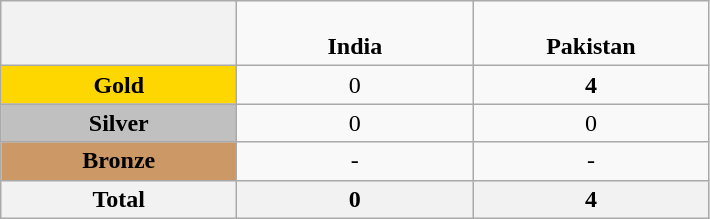<table class="wikitable" style="text-align:center">
<tr>
<th style="width:150px;"></th>
<td style="width:150px;" style="background-color:#0044AA"><span><br><strong>India</strong></span></td>
<td style="width:150px;"style="background-color:green"><span><br><strong>Pakistan</strong></span></td>
</tr>
<tr>
<td style="background:gold"><strong>Gold</strong></td>
<td>0</td>
<td><strong>4</strong></td>
</tr>
<tr>
<td style="background:silver"><strong>Silver</strong></td>
<td>0</td>
<td>0</td>
</tr>
<tr>
<td style="background:#cc9966"><strong>Bronze</strong></td>
<td>-</td>
<td>-</td>
</tr>
<tr>
<th>Total</th>
<th>0</th>
<th><strong>4</strong></th>
</tr>
</table>
